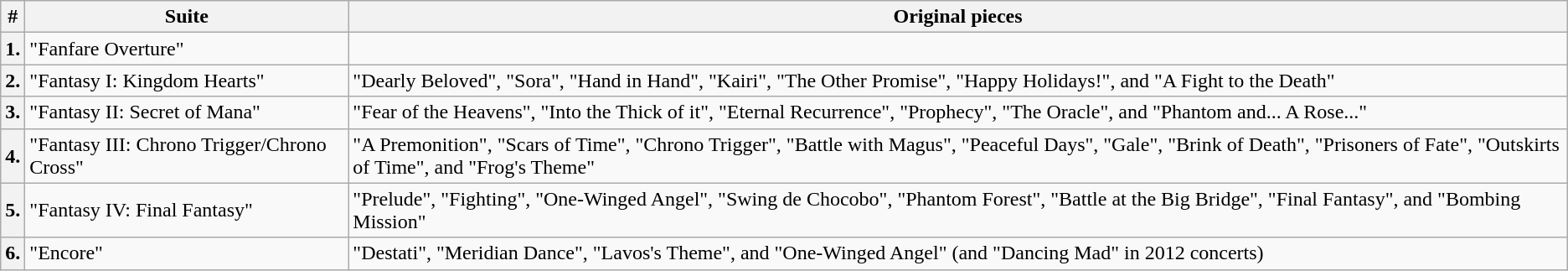<table class="wikitable plainrowheaders">
<tr>
<th scope="col">#</th>
<th scope="col">Suite</th>
<th scope="col">Original pieces</th>
</tr>
<tr>
<th scope="row">1.</th>
<td>"Fanfare Overture"</td>
<td></td>
</tr>
<tr>
<th scope="row">2.</th>
<td>"Fantasy I: Kingdom Hearts"</td>
<td>"Dearly Beloved", "Sora", "Hand in Hand", "Kairi", "The Other Promise", "Happy Holidays!", and "A Fight to the Death"</td>
</tr>
<tr>
<th scope="row">3.</th>
<td>"Fantasy II: Secret of Mana"</td>
<td>"Fear of the Heavens", "Into the Thick of it", "Eternal Recurrence", "Prophecy", "The Oracle", and "Phantom and... A Rose..."</td>
</tr>
<tr>
<th scope="row">4.</th>
<td>"Fantasy III: Chrono Trigger/Chrono Cross"</td>
<td>"A Premonition", "Scars of Time", "Chrono Trigger", "Battle with Magus", "Peaceful Days", "Gale", "Brink of Death", "Prisoners of Fate", "Outskirts of Time", and "Frog's Theme"</td>
</tr>
<tr>
<th scope="row">5.</th>
<td>"Fantasy IV: Final Fantasy"</td>
<td>"Prelude", "Fighting", "One-Winged Angel", "Swing de Chocobo", "Phantom Forest", "Battle at the Big Bridge", "Final Fantasy", and "Bombing Mission"</td>
</tr>
<tr>
<th scope="row">6.</th>
<td>"Encore"</td>
<td>"Destati", "Meridian Dance", "Lavos's Theme", and "One-Winged Angel" (and "Dancing Mad" in 2012 concerts)</td>
</tr>
</table>
